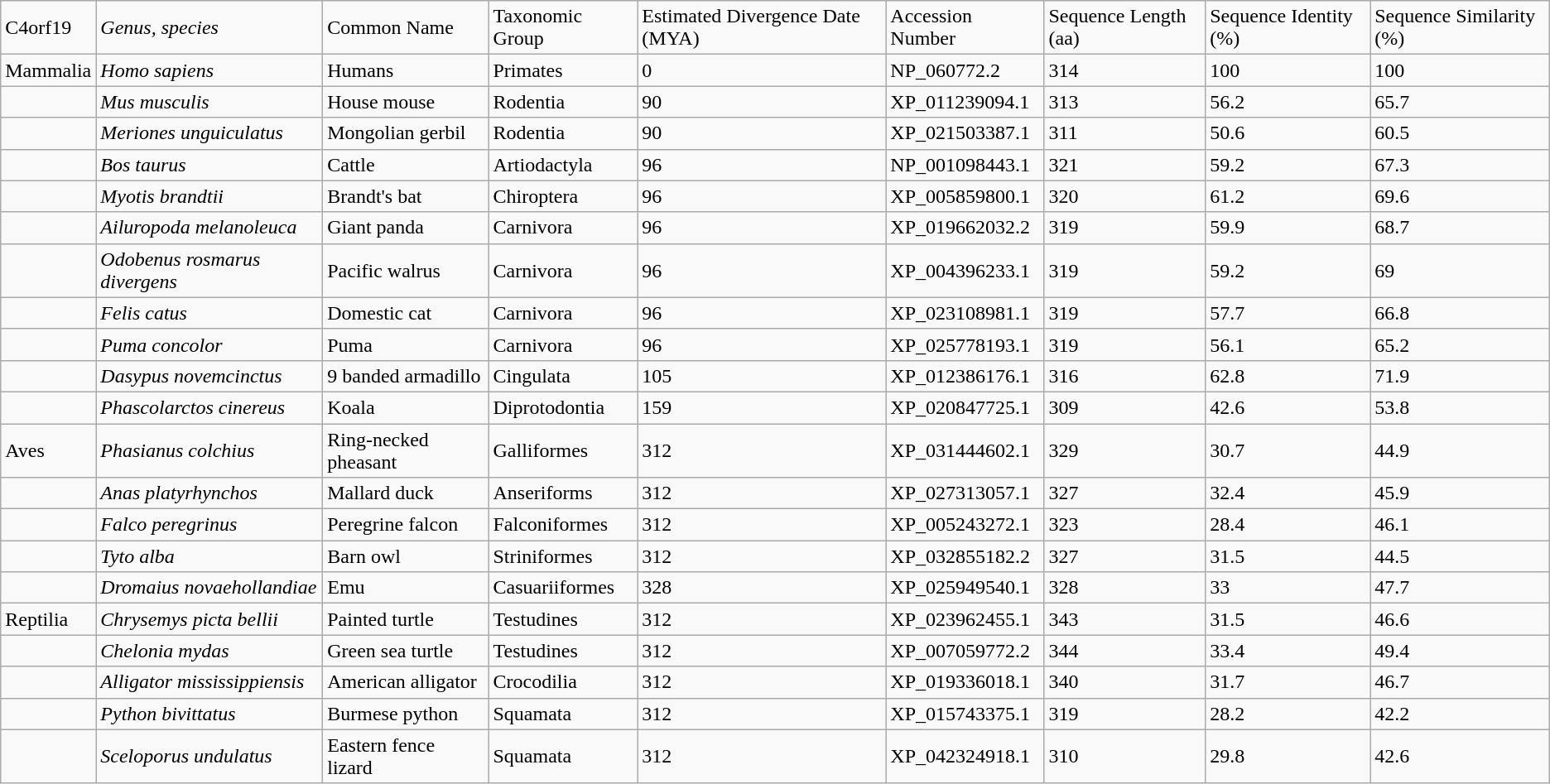<table class="wikitable">
<tr>
<td>C4orf19</td>
<td><em>Genus, species</em></td>
<td>Common Name</td>
<td>Taxonomic Group</td>
<td>Estimated Divergence Date (MYA)</td>
<td>Accession Number</td>
<td>Sequence Length (aa)</td>
<td>Sequence Identity (%)</td>
<td>Sequence Similarity (%)</td>
</tr>
<tr>
<td>Mammalia</td>
<td><em>Homo sapiens</em></td>
<td>Humans</td>
<td>Primates</td>
<td>0</td>
<td>NP_060772.2</td>
<td>314</td>
<td>100</td>
<td>100</td>
</tr>
<tr>
<td></td>
<td><em>Mus musculis</em></td>
<td>House mouse</td>
<td>Rodentia</td>
<td>90</td>
<td>XP_011239094.1</td>
<td>313</td>
<td>56.2</td>
<td>65.7</td>
</tr>
<tr>
<td></td>
<td><em>Meriones unguiculatus</em></td>
<td>Mongolian gerbil</td>
<td>Rodentia</td>
<td>90</td>
<td>XP_021503387.1</td>
<td>311</td>
<td>50.6</td>
<td>60.5</td>
</tr>
<tr>
<td></td>
<td><em>Bos taurus</em></td>
<td>Cattle</td>
<td>Artiodactyla</td>
<td>96</td>
<td>NP_001098443.1</td>
<td>321</td>
<td>59.2</td>
<td>67.3</td>
</tr>
<tr>
<td></td>
<td><em>Myotis brandtii</em></td>
<td>Brandt's bat</td>
<td>Chiroptera</td>
<td>96</td>
<td>XP_005859800.1</td>
<td>320</td>
<td>61.2</td>
<td>69.6</td>
</tr>
<tr>
<td></td>
<td><em>Ailuropoda melanoleuca</em></td>
<td>Giant panda</td>
<td>Carnivora</td>
<td>96</td>
<td>XP_019662032.2</td>
<td>319</td>
<td>59.9</td>
<td>68.7</td>
</tr>
<tr>
<td></td>
<td><em>Odobenus rosmarus divergens</em></td>
<td>Pacific walrus</td>
<td>Carnivora</td>
<td>96</td>
<td>XP_004396233.1</td>
<td>319</td>
<td>59.2</td>
<td>69</td>
</tr>
<tr>
<td></td>
<td><em>Felis catus</em></td>
<td>Domestic cat</td>
<td>Carnivora</td>
<td>96</td>
<td>XP_023108981.1</td>
<td>319</td>
<td>57.7</td>
<td>66.8</td>
</tr>
<tr>
<td></td>
<td><em>Puma concolor</em></td>
<td>Puma</td>
<td>Carnivora</td>
<td>96</td>
<td>XP_025778193.1</td>
<td>319</td>
<td>56.1</td>
<td>65.2</td>
</tr>
<tr>
<td></td>
<td><em>Dasypus novemcinctus</em></td>
<td>9 banded armadillo</td>
<td>Cingulata</td>
<td>105</td>
<td>XP_012386176.1</td>
<td>316</td>
<td>62.8</td>
<td>71.9</td>
</tr>
<tr>
<td></td>
<td><em>Phascolarctos cinereus</em></td>
<td>Koala</td>
<td>Diprotodontia</td>
<td>159</td>
<td>XP_020847725.1</td>
<td>309</td>
<td>42.6</td>
<td>53.8</td>
</tr>
<tr>
<td>Aves</td>
<td><em>Phasianus colchius</em></td>
<td>Ring-necked pheasant</td>
<td>Galliformes</td>
<td>312</td>
<td>XP_031444602.1</td>
<td>329</td>
<td>30.7</td>
<td>44.9</td>
</tr>
<tr>
<td></td>
<td><em>Anas platyrhynchos</em></td>
<td>Mallard duck</td>
<td>Anseriforms</td>
<td>312</td>
<td>XP_027313057.1</td>
<td>327</td>
<td>32.4</td>
<td>45.9</td>
</tr>
<tr>
<td></td>
<td><em>Falco peregrinus</em></td>
<td>Peregrine falcon</td>
<td>Falconiformes</td>
<td>312</td>
<td>XP_005243272.1</td>
<td>323</td>
<td>28.4</td>
<td>46.1</td>
</tr>
<tr>
<td></td>
<td><em>Tyto alba</em></td>
<td>Barn owl</td>
<td>Striniformes</td>
<td>312</td>
<td>XP_032855182.2</td>
<td>327</td>
<td>31.5</td>
<td>44.5</td>
</tr>
<tr>
<td></td>
<td><em>Dromaius novaehollandiae</em></td>
<td>Emu</td>
<td>Casuariiformes</td>
<td>328</td>
<td>XP_025949540.1</td>
<td>328</td>
<td>33</td>
<td>47.7</td>
</tr>
<tr>
<td>Reptilia</td>
<td><em>Chrysemys picta bellii</em></td>
<td>Painted turtle</td>
<td>Testudines</td>
<td>312</td>
<td>XP_023962455.1</td>
<td>343</td>
<td>31.5</td>
<td>46.6</td>
</tr>
<tr>
<td></td>
<td><em>Chelonia mydas</em></td>
<td>Green sea turtle</td>
<td>Testudines</td>
<td>312</td>
<td>XP_007059772.2</td>
<td>344</td>
<td>33.4</td>
<td>49.4</td>
</tr>
<tr>
<td></td>
<td><em>Alligator mississippiensis</em></td>
<td>American alligator</td>
<td>Crocodilia</td>
<td>312</td>
<td>XP_019336018.1</td>
<td>340</td>
<td>31.7</td>
<td>46.7</td>
</tr>
<tr>
<td></td>
<td><em>Python bivittatus</em></td>
<td>Burmese python</td>
<td>Squamata</td>
<td>312</td>
<td>XP_015743375.1</td>
<td>319</td>
<td>28.2</td>
<td>42.2</td>
</tr>
<tr>
<td></td>
<td><em>Sceloporus undulatus</em></td>
<td>Eastern fence lizard</td>
<td>Squamata</td>
<td>312</td>
<td>XP_042324918.1</td>
<td>310</td>
<td>29.8</td>
<td>42.6</td>
</tr>
</table>
